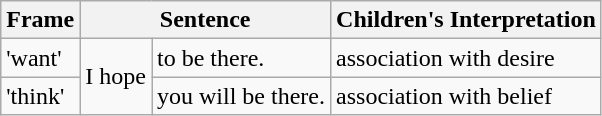<table class="wikitable">
<tr>
<th>Frame</th>
<th colspan="2">Sentence</th>
<th>Children's Interpretation</th>
</tr>
<tr>
<td>'want'</td>
<td rowspan="2">I hope</td>
<td>to be there.</td>
<td>association with desire</td>
</tr>
<tr>
<td>'think'</td>
<td>you will be there.</td>
<td>association with belief</td>
</tr>
</table>
